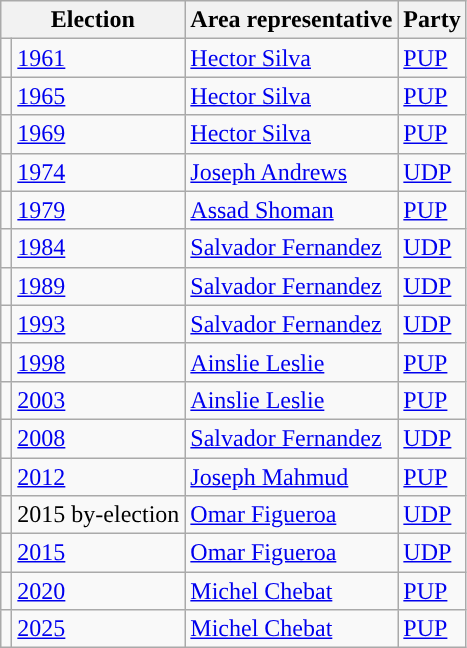<table class="wikitable">
<tr>
<th colspan="2">Election</th>
<th>Area representative</th>
<th>Party</th>
</tr>
<tr>
<td style="background-color: "></td>
<td><a href='#'>1961</a></td>
<td><a href='#'>Hector Silva</a></td>
<td><a href='#'>PUP</a></td>
</tr>
<tr>
<td style="background-color: "></td>
<td><a href='#'>1965</a></td>
<td><a href='#'>Hector Silva</a></td>
<td><a href='#'>PUP</a></td>
</tr>
<tr>
<td style="background-color: "></td>
<td><a href='#'>1969</a></td>
<td><a href='#'>Hector Silva</a></td>
<td><a href='#'>PUP</a></td>
</tr>
<tr>
<td style="background-color: "></td>
<td><a href='#'>1974</a></td>
<td><a href='#'>Joseph Andrews</a></td>
<td><a href='#'>UDP</a></td>
</tr>
<tr>
<td style="background-color: "></td>
<td><a href='#'>1979</a></td>
<td><a href='#'>Assad Shoman</a></td>
<td><a href='#'>PUP</a></td>
</tr>
<tr>
<td style="background-color: "></td>
<td><a href='#'>1984</a></td>
<td><a href='#'>Salvador Fernandez</a></td>
<td><a href='#'>UDP</a></td>
</tr>
<tr>
<td style="background-color: "></td>
<td><a href='#'>1989</a></td>
<td><a href='#'>Salvador Fernandez</a></td>
<td><a href='#'>UDP</a></td>
</tr>
<tr>
<td style="background-color: "></td>
<td><a href='#'>1993</a></td>
<td><a href='#'>Salvador Fernandez</a></td>
<td><a href='#'>UDP</a></td>
</tr>
<tr>
<td style="background-color: "></td>
<td><a href='#'>1998</a></td>
<td><a href='#'>Ainslie Leslie</a></td>
<td><a href='#'>PUP</a></td>
</tr>
<tr>
<td style="background-color: "></td>
<td><a href='#'>2003</a></td>
<td><a href='#'>Ainslie Leslie</a></td>
<td><a href='#'>PUP</a></td>
</tr>
<tr>
<td style="background-color: "></td>
<td><a href='#'>2008</a></td>
<td><a href='#'>Salvador Fernandez</a></td>
<td><a href='#'>UDP</a></td>
</tr>
<tr>
<td style="background-color: "></td>
<td><a href='#'>2012</a></td>
<td><a href='#'>Joseph Mahmud</a></td>
<td><a href='#'>PUP</a></td>
</tr>
<tr>
<td style="background-color: "></td>
<td>2015 by-election</td>
<td><a href='#'>Omar Figueroa</a></td>
<td><a href='#'>UDP</a></td>
</tr>
<tr>
<td style="background-color: "></td>
<td><a href='#'>2015</a></td>
<td><a href='#'>Omar Figueroa</a></td>
<td><a href='#'>UDP</a></td>
</tr>
<tr>
<td style="background-color: "></td>
<td><a href='#'>2020</a></td>
<td><a href='#'>Michel Chebat</a></td>
<td><a href='#'>PUP</a></td>
</tr>
<tr>
<td style="background-color: "></td>
<td><a href='#'>2025</a></td>
<td><a href='#'>Michel Chebat</a></td>
<td><a href='#'>PUP</a></td>
</tr>
</table>
